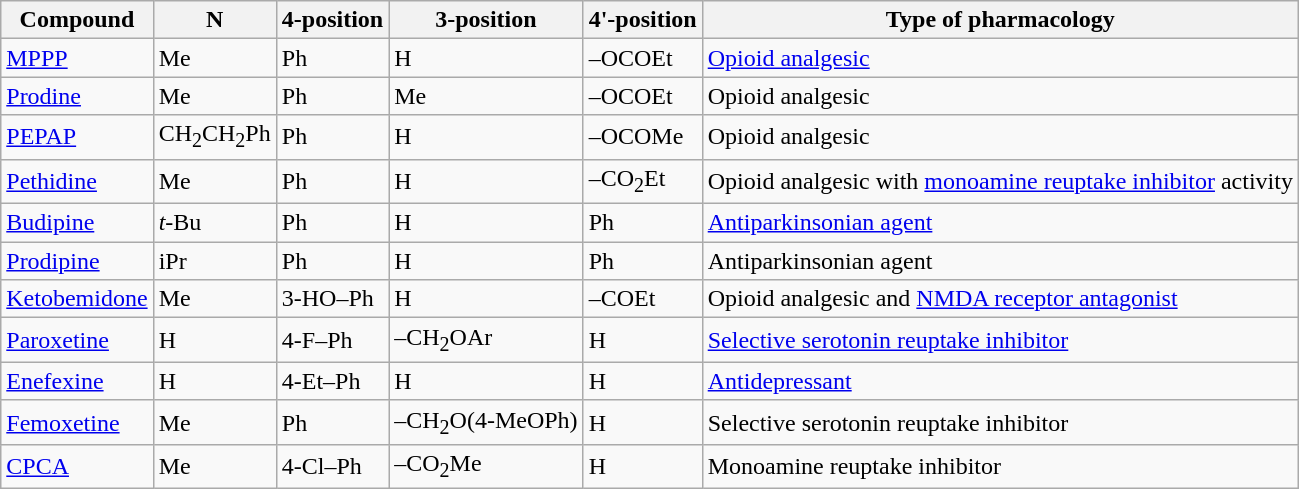<table class="wikitable">
<tr>
<th>Compound</th>
<th>N</th>
<th>4-position</th>
<th>3-position</th>
<th>4'-position</th>
<th>Type of pharmacology</th>
</tr>
<tr>
<td><a href='#'>MPPP</a></td>
<td>Me</td>
<td>Ph</td>
<td>H</td>
<td>–OCOEt</td>
<td><a href='#'>Opioid analgesic</a></td>
</tr>
<tr>
<td><a href='#'>Prodine</a></td>
<td>Me</td>
<td>Ph</td>
<td>Me</td>
<td>–OCOEt</td>
<td>Opioid analgesic</td>
</tr>
<tr>
<td><a href='#'>PEPAP</a></td>
<td>CH<sub>2</sub>CH<sub>2</sub>Ph</td>
<td>Ph</td>
<td>H</td>
<td>–OCOMe</td>
<td>Opioid analgesic</td>
</tr>
<tr>
<td><a href='#'>Pethidine</a></td>
<td>Me</td>
<td>Ph</td>
<td>H</td>
<td>–CO<sub>2</sub>Et</td>
<td>Opioid analgesic with <a href='#'>monoamine reuptake inhibitor</a> activity</td>
</tr>
<tr>
<td><a href='#'>Budipine</a></td>
<td><em>t</em>-Bu</td>
<td>Ph</td>
<td>H</td>
<td>Ph</td>
<td><a href='#'>Antiparkinsonian agent</a></td>
</tr>
<tr>
<td><a href='#'>Prodipine</a></td>
<td>iPr</td>
<td>Ph</td>
<td>H</td>
<td>Ph</td>
<td>Antiparkinsonian agent</td>
</tr>
<tr>
<td><a href='#'>Ketobemidone</a></td>
<td>Me</td>
<td>3-HO–Ph</td>
<td>H</td>
<td>–COEt</td>
<td>Opioid analgesic and <a href='#'>NMDA receptor antagonist</a></td>
</tr>
<tr>
<td><a href='#'>Paroxetine</a></td>
<td>H</td>
<td>4-F–Ph</td>
<td>–CH<sub>2</sub>OAr</td>
<td>H</td>
<td><a href='#'>Selective serotonin reuptake inhibitor</a></td>
</tr>
<tr>
<td><a href='#'>Enefexine</a></td>
<td>H</td>
<td>4-Et–Ph</td>
<td>H</td>
<td>H</td>
<td><a href='#'>Antidepressant</a></td>
</tr>
<tr>
<td><a href='#'>Femoxetine</a></td>
<td>Me</td>
<td>Ph</td>
<td>–CH<sub>2</sub>O(4-MeOPh)</td>
<td>H</td>
<td>Selective serotonin reuptake inhibitor</td>
</tr>
<tr>
<td><a href='#'>CPCA</a></td>
<td>Me</td>
<td>4-Cl–Ph</td>
<td>–CO<sub>2</sub>Me</td>
<td>H</td>
<td>Monoamine reuptake inhibitor</td>
</tr>
</table>
